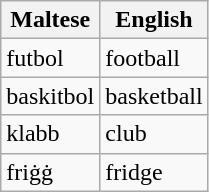<table class="wikitable">
<tr>
<th>Maltese</th>
<th>English</th>
</tr>
<tr>
<td>futbol</td>
<td>football</td>
</tr>
<tr>
<td>baskitbol</td>
<td>basketball</td>
</tr>
<tr>
<td>klabb</td>
<td>club</td>
</tr>
<tr>
<td>friġġ</td>
<td>fridge</td>
</tr>
</table>
